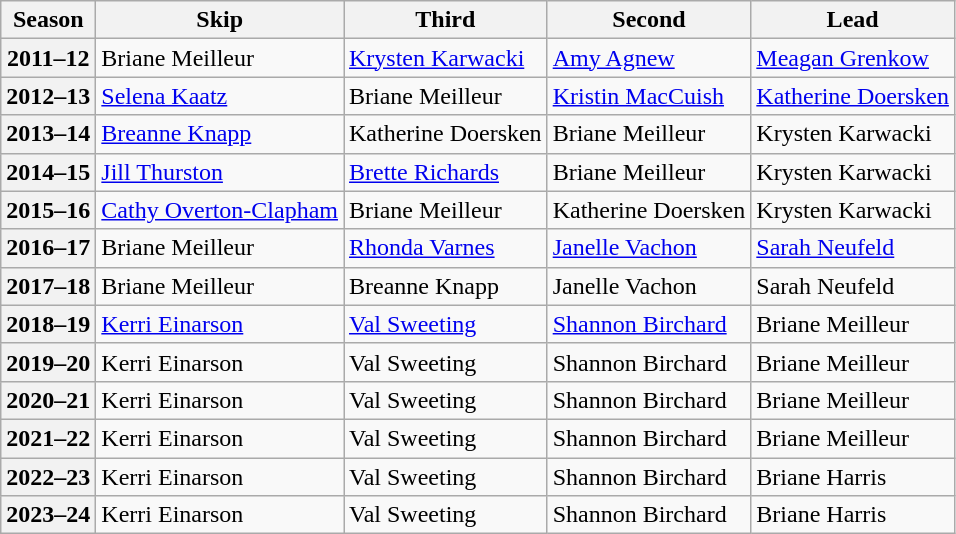<table class="wikitable">
<tr>
<th scope="col">Season</th>
<th scope="col">Skip</th>
<th scope="col">Third</th>
<th scope="col">Second</th>
<th scope="col">Lead</th>
</tr>
<tr>
<th scope="row">2011–12</th>
<td>Briane Meilleur</td>
<td><a href='#'>Krysten Karwacki</a></td>
<td><a href='#'>Amy Agnew</a></td>
<td><a href='#'>Meagan Grenkow</a></td>
</tr>
<tr>
<th scope="row">2012–13</th>
<td><a href='#'>Selena Kaatz</a></td>
<td>Briane Meilleur</td>
<td><a href='#'>Kristin MacCuish</a></td>
<td><a href='#'>Katherine Doersken</a></td>
</tr>
<tr>
<th scope="row">2013–14</th>
<td><a href='#'>Breanne Knapp</a></td>
<td>Katherine Doersken</td>
<td>Briane Meilleur</td>
<td>Krysten Karwacki</td>
</tr>
<tr>
<th scope="row">2014–15</th>
<td><a href='#'>Jill Thurston</a></td>
<td><a href='#'>Brette Richards</a></td>
<td>Briane Meilleur</td>
<td>Krysten Karwacki</td>
</tr>
<tr>
<th scope="row">2015–16</th>
<td><a href='#'>Cathy Overton-Clapham</a></td>
<td>Briane Meilleur</td>
<td>Katherine Doersken</td>
<td>Krysten Karwacki</td>
</tr>
<tr>
<th scope="row">2016–17</th>
<td>Briane Meilleur</td>
<td><a href='#'>Rhonda Varnes</a></td>
<td><a href='#'>Janelle Vachon</a></td>
<td><a href='#'>Sarah Neufeld</a></td>
</tr>
<tr>
<th scope="row">2017–18</th>
<td>Briane Meilleur</td>
<td>Breanne Knapp</td>
<td>Janelle Vachon</td>
<td>Sarah Neufeld</td>
</tr>
<tr>
<th scope="row">2018–19</th>
<td><a href='#'>Kerri Einarson</a></td>
<td><a href='#'>Val Sweeting</a></td>
<td><a href='#'>Shannon Birchard</a></td>
<td>Briane Meilleur</td>
</tr>
<tr>
<th scope="row">2019–20</th>
<td>Kerri Einarson</td>
<td>Val Sweeting</td>
<td>Shannon Birchard</td>
<td>Briane Meilleur</td>
</tr>
<tr>
<th scope="row">2020–21</th>
<td>Kerri Einarson</td>
<td>Val Sweeting</td>
<td>Shannon Birchard</td>
<td>Briane Meilleur</td>
</tr>
<tr>
<th scope="row">2021–22</th>
<td>Kerri Einarson</td>
<td>Val Sweeting</td>
<td>Shannon Birchard</td>
<td>Briane Meilleur</td>
</tr>
<tr>
<th scope="row">2022–23</th>
<td>Kerri Einarson</td>
<td>Val Sweeting</td>
<td>Shannon Birchard</td>
<td>Briane Harris</td>
</tr>
<tr>
<th scope="row">2023–24</th>
<td>Kerri Einarson</td>
<td>Val Sweeting</td>
<td>Shannon Birchard</td>
<td>Briane Harris</td>
</tr>
</table>
